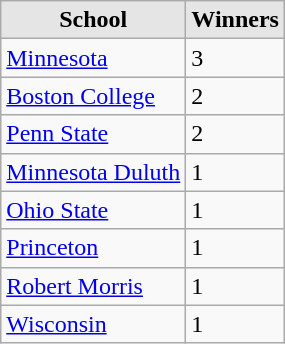<table class="wikitable">
<tr>
<th style="background:#e5e5e5;">School</th>
<th style="background:#e5e5e5;">Winners</th>
</tr>
<tr>
<td><a href='#'>Minnesota</a></td>
<td>3</td>
</tr>
<tr>
<td><a href='#'>Boston College</a></td>
<td>2</td>
</tr>
<tr>
<td><a href='#'>Penn State</a></td>
<td>2</td>
</tr>
<tr>
<td><a href='#'>Minnesota Duluth</a></td>
<td>1</td>
</tr>
<tr>
<td><a href='#'>Ohio State</a></td>
<td>1</td>
</tr>
<tr>
<td><a href='#'>Princeton</a></td>
<td>1</td>
</tr>
<tr>
<td><a href='#'>Robert Morris</a></td>
<td>1</td>
</tr>
<tr>
<td><a href='#'>Wisconsin</a></td>
<td>1</td>
</tr>
</table>
